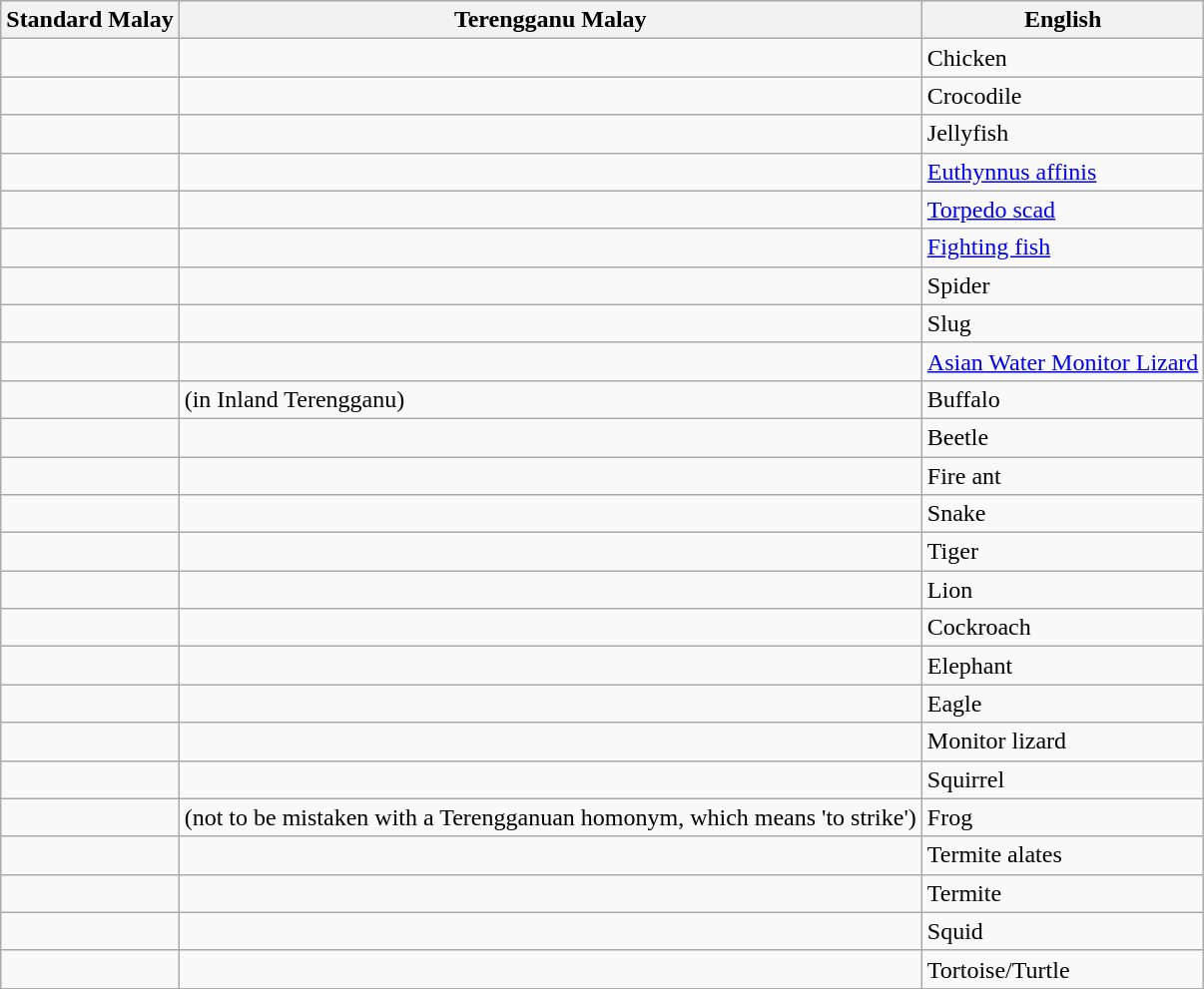<table class="wikitable">
<tr>
<th style="text-align: center;">Standard Malay</th>
<th style="text-align: center;">Terengganu Malay</th>
<th style="text-align: center;">English</th>
</tr>
<tr>
<td></td>
<td></td>
<td>Chicken</td>
</tr>
<tr>
<td></td>
<td></td>
<td>Crocodile</td>
</tr>
<tr>
<td></td>
<td></td>
<td>Jellyfish</td>
</tr>
<tr>
<td></td>
<td></td>
<td><a href='#'>Euthynnus affinis</a></td>
</tr>
<tr>
<td></td>
<td></td>
<td><a href='#'>Torpedo scad</a></td>
</tr>
<tr>
<td></td>
<td></td>
<td><a href='#'>Fighting fish</a></td>
</tr>
<tr>
<td></td>
<td></td>
<td>Spider</td>
</tr>
<tr>
<td></td>
<td></td>
<td>Slug</td>
</tr>
<tr>
<td></td>
<td></td>
<td><a href='#'>Asian Water Monitor Lizard</a></td>
</tr>
<tr>
<td></td>
<td> (in Inland Terengganu)</td>
<td>Buffalo</td>
</tr>
<tr>
<td></td>
<td></td>
<td>Beetle</td>
</tr>
<tr>
<td></td>
<td></td>
<td>Fire ant</td>
</tr>
<tr>
<td></td>
<td></td>
<td>Snake</td>
</tr>
<tr>
<td></td>
<td></td>
<td>Tiger</td>
</tr>
<tr>
<td></td>
<td></td>
<td>Lion</td>
</tr>
<tr>
<td></td>
<td></td>
<td>Cockroach</td>
</tr>
<tr>
<td></td>
<td></td>
<td>Elephant</td>
</tr>
<tr>
<td></td>
<td></td>
<td>Eagle</td>
</tr>
<tr>
<td></td>
<td></td>
<td>Monitor lizard</td>
</tr>
<tr>
<td></td>
<td></td>
<td>Squirrel</td>
</tr>
<tr>
<td></td>
<td> (not to be mistaken with a Terengganuan homonym, which means 'to strike')</td>
<td>Frog</td>
</tr>
<tr>
<td></td>
<td></td>
<td>Termite alates</td>
</tr>
<tr>
<td></td>
<td></td>
<td>Termite</td>
</tr>
<tr>
<td></td>
<td></td>
<td>Squid</td>
</tr>
<tr>
<td></td>
<td></td>
<td>Tortoise/Turtle</td>
</tr>
</table>
